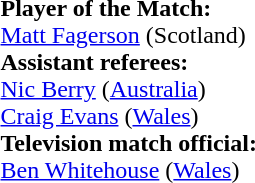<table style="width:100%">
<tr>
<td><br><strong>Player of the Match:</strong>
<br><a href='#'>Matt Fagerson</a> (Scotland)<br><strong>Assistant referees:</strong>
<br><a href='#'>Nic Berry</a> (<a href='#'>Australia</a>)
<br><a href='#'>Craig Evans</a> (<a href='#'>Wales</a>)
<br><strong>Television match official:</strong>
<br><a href='#'>Ben Whitehouse</a> (<a href='#'>Wales</a>)</td>
</tr>
</table>
